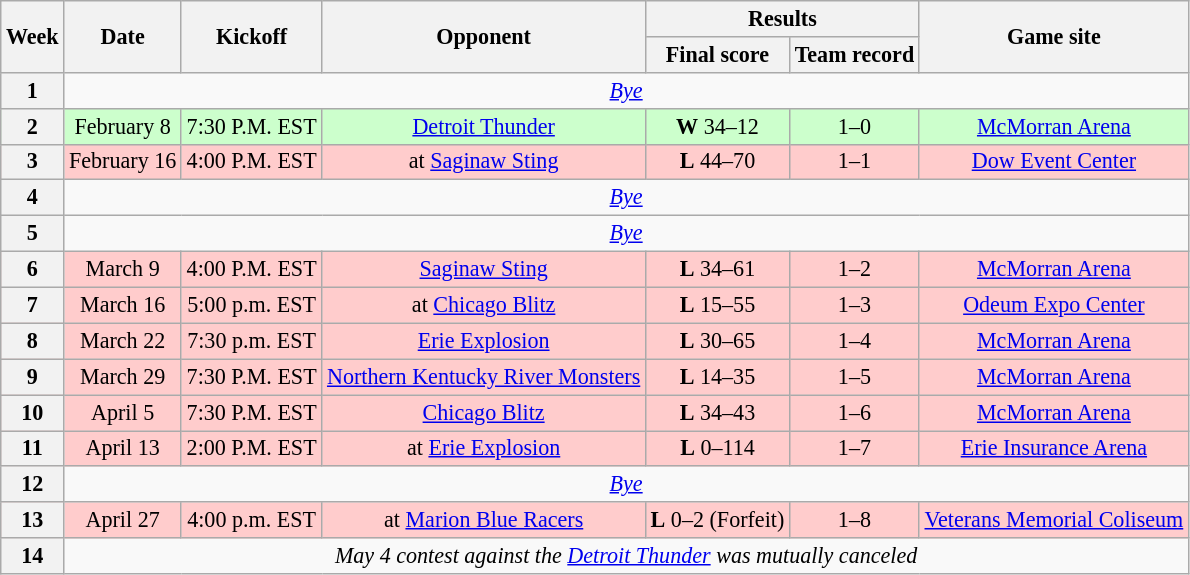<table class="wikitable" style="font-size: 92%;" "align=center">
<tr>
<th rowspan="2">Week</th>
<th rowspan="2">Date</th>
<th rowspan="2">Kickoff</th>
<th rowspan="2">Opponent</th>
<th colspan="2">Results</th>
<th rowspan="2">Game site</th>
</tr>
<tr>
<th>Final score</th>
<th>Team record</th>
</tr>
<tr style=>
<th>1</th>
<td colspan="8" style="text-align:center;"><em><a href='#'>Bye</a></em></td>
</tr>
<tr style="background:#cfc">
<th>2</th>
<td style="text-align:center;">February 8</td>
<td style="text-align:center;">7:30 P.M. EST</td>
<td style="text-align:center;"><a href='#'>Detroit Thunder</a></td>
<td style="text-align:center;"><strong>W</strong> 34–12</td>
<td style="text-align:center;">1–0</td>
<td style="text-align:center;"><a href='#'>McMorran Arena</a></td>
</tr>
<tr style="background:#fcc">
<th>3</th>
<td style="text-align:center;">February 16</td>
<td style="text-align:center;">4:00 P.M. EST</td>
<td style="text-align:center;">at <a href='#'>Saginaw Sting</a></td>
<td style="text-align:center;"><strong>L</strong> 44–70</td>
<td style="text-align:center;">1–1</td>
<td style="text-align:center;"><a href='#'>Dow Event Center</a></td>
</tr>
<tr style=>
<th>4</th>
<td colspan="8" style="text-align:center;"><em><a href='#'>Bye</a></em></td>
</tr>
<tr style=>
<th>5</th>
<td colspan="8" style="text-align:center;"><em><a href='#'>Bye</a></em></td>
</tr>
<tr style="background:#fcc">
<th>6</th>
<td style="text-align:center;">March 9</td>
<td style="text-align:center;">4:00 P.M. EST</td>
<td style="text-align:center;"><a href='#'>Saginaw Sting</a></td>
<td style="text-align:center;"><strong>L</strong> 34–61</td>
<td style="text-align:center;">1–2</td>
<td style="text-align:center;"><a href='#'>McMorran Arena</a></td>
</tr>
<tr style="background:#fcc">
<th>7</th>
<td style="text-align:center;">March 16</td>
<td style="text-align:center;">5:00 p.m. EST</td>
<td style="text-align:center;">at <a href='#'>Chicago Blitz</a></td>
<td style="text-align:center;"><strong>L</strong> 15–55</td>
<td style="text-align:center;">1–3</td>
<td style="text-align:center;"><a href='#'>Odeum Expo Center</a></td>
</tr>
<tr style="background:#fcc">
<th>8</th>
<td style="text-align:center;">March 22</td>
<td style="text-align:center;">7:30 p.m. EST</td>
<td style="text-align:center;"><a href='#'>Erie Explosion</a></td>
<td style="text-align:center;"><strong>L</strong> 30–65</td>
<td style="text-align:center;">1–4</td>
<td style="text-align:center;"><a href='#'>McMorran Arena</a></td>
</tr>
<tr style="background:#fcc">
<th>9</th>
<td style="text-align:center;">March 29</td>
<td style="text-align:center;">7:30 P.M. EST</td>
<td style="text-align:center;"><a href='#'>Northern Kentucky River Monsters</a></td>
<td style="text-align:center;"><strong>L</strong> 14–35</td>
<td style="text-align:center;">1–5</td>
<td style="text-align:center;"><a href='#'>McMorran Arena</a></td>
</tr>
<tr style="background:#fcc">
<th>10</th>
<td style="text-align:center;">April 5</td>
<td style="text-align:center;">7:30 P.M. EST</td>
<td style="text-align:center;"><a href='#'>Chicago Blitz</a></td>
<td style="text-align:center;"><strong>L</strong> 34–43</td>
<td style="text-align:center;">1–6</td>
<td style="text-align:center;"><a href='#'>McMorran Arena</a></td>
</tr>
<tr style="background:#fcc">
<th>11</th>
<td style="text-align:center;">April 13</td>
<td style="text-align:center;">2:00 P.M. EST</td>
<td style="text-align:center;">at <a href='#'>Erie Explosion</a></td>
<td style="text-align:center;"><strong>L</strong> 0–114</td>
<td style="text-align:center;">1–7</td>
<td style="text-align:center;"><a href='#'>Erie Insurance Arena</a></td>
</tr>
<tr style=>
<th>12</th>
<td colspan="8" style="text-align:center;"><em><a href='#'>Bye</a></em></td>
</tr>
<tr style="background:#fcc">
<th>13</th>
<td style="text-align:center;">April 27</td>
<td style="text-align:center;">4:00 p.m. EST</td>
<td style="text-align:center;">at <a href='#'>Marion Blue Racers</a></td>
<td style="text-align:center;"><strong>L</strong> 0–2 (Forfeit)</td>
<td style="text-align:center;">1–8</td>
<td style="text-align:center;"><a href='#'>Veterans Memorial Coliseum</a></td>
</tr>
<tr style=>
<th>14</th>
<td colspan="8" style="text-align:center;"><em>May 4 contest against the <a href='#'>Detroit Thunder</a> was mutually canceled</em></td>
</tr>
</table>
